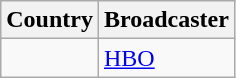<table class="wikitable">
<tr>
<th align=center>Country</th>
<th align=center>Broadcaster</th>
</tr>
<tr>
<td></td>
<td><a href='#'>HBO</a></td>
</tr>
</table>
